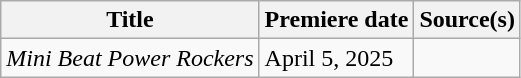<table class="wikitable sortable">
<tr>
<th>Title</th>
<th>Premiere date</th>
<th>Source(s)</th>
</tr>
<tr>
<td><em>Mini Beat Power Rockers</em></td>
<td>April 5, 2025</td>
<td></td>
</tr>
</table>
